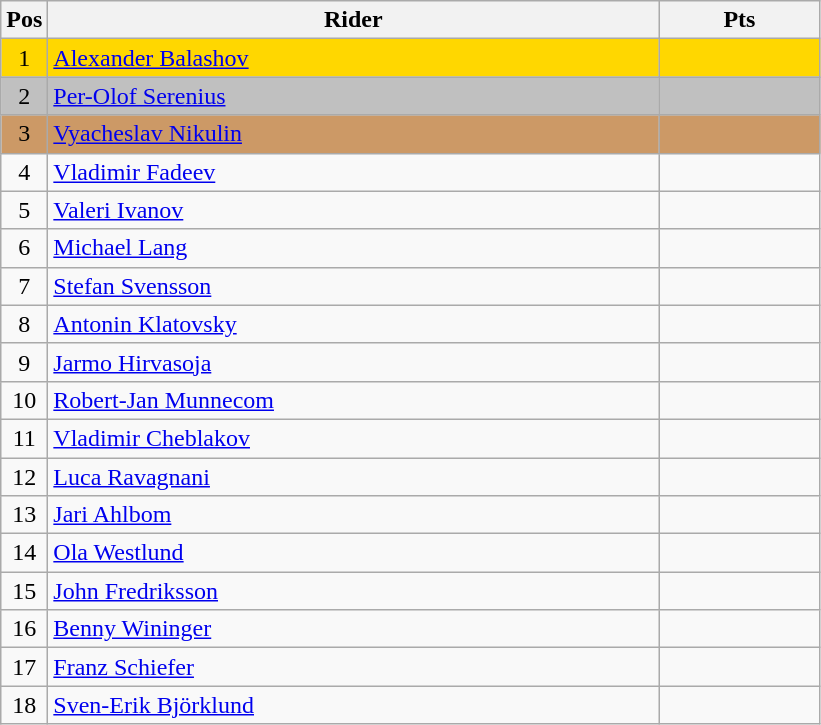<table class="wikitable" style="font-size: 100%">
<tr>
<th width=20>Pos</th>
<th width=400>Rider</th>
<th width=100>Pts</th>
</tr>
<tr align=center style="background-color: gold;">
<td>1</td>
<td align="left"> <a href='#'>Alexander Balashov</a></td>
<td></td>
</tr>
<tr align=center style="background-color: silver;">
<td>2</td>
<td align="left"> <a href='#'>Per-Olof Serenius</a></td>
<td></td>
</tr>
<tr align=center style="background-color: #cc9966;">
<td>3</td>
<td align="left"> <a href='#'>Vyacheslav Nikulin</a></td>
<td></td>
</tr>
<tr align=center>
<td>4</td>
<td align="left"> <a href='#'>Vladimir Fadeev</a></td>
<td></td>
</tr>
<tr align=center>
<td>5</td>
<td align="left"> <a href='#'>Valeri Ivanov</a></td>
<td></td>
</tr>
<tr align=center>
<td>6</td>
<td align="left"> <a href='#'>Michael Lang</a></td>
<td></td>
</tr>
<tr align=center>
<td>7</td>
<td align="left"> <a href='#'>Stefan Svensson</a></td>
<td></td>
</tr>
<tr align=center>
<td>8</td>
<td align="left"> <a href='#'>Antonin Klatovsky</a></td>
<td></td>
</tr>
<tr align=center>
<td>9</td>
<td align="left"> <a href='#'>Jarmo Hirvasoja</a></td>
<td></td>
</tr>
<tr align=center>
<td>10</td>
<td align="left"> <a href='#'>Robert-Jan Munnecom</a></td>
<td></td>
</tr>
<tr align=center>
<td>11</td>
<td align="left"> <a href='#'>Vladimir Cheblakov</a></td>
<td></td>
</tr>
<tr align=center>
<td>12</td>
<td align="left"> <a href='#'>Luca Ravagnani</a></td>
<td></td>
</tr>
<tr align=center>
<td>13</td>
<td align="left"> <a href='#'>Jari Ahlbom</a></td>
<td></td>
</tr>
<tr align=center>
<td>14</td>
<td align="left"> <a href='#'>Ola Westlund</a></td>
<td></td>
</tr>
<tr align=center>
<td>15</td>
<td align="left"> <a href='#'>John Fredriksson</a></td>
<td></td>
</tr>
<tr align=center>
<td>16</td>
<td align="left"> <a href='#'>Benny Wininger</a></td>
<td></td>
</tr>
<tr align=center>
<td>17</td>
<td align="left"> <a href='#'>Franz Schiefer</a></td>
<td></td>
</tr>
<tr align=center>
<td>18</td>
<td align="left"> <a href='#'>Sven-Erik Björklund</a></td>
<td></td>
</tr>
</table>
